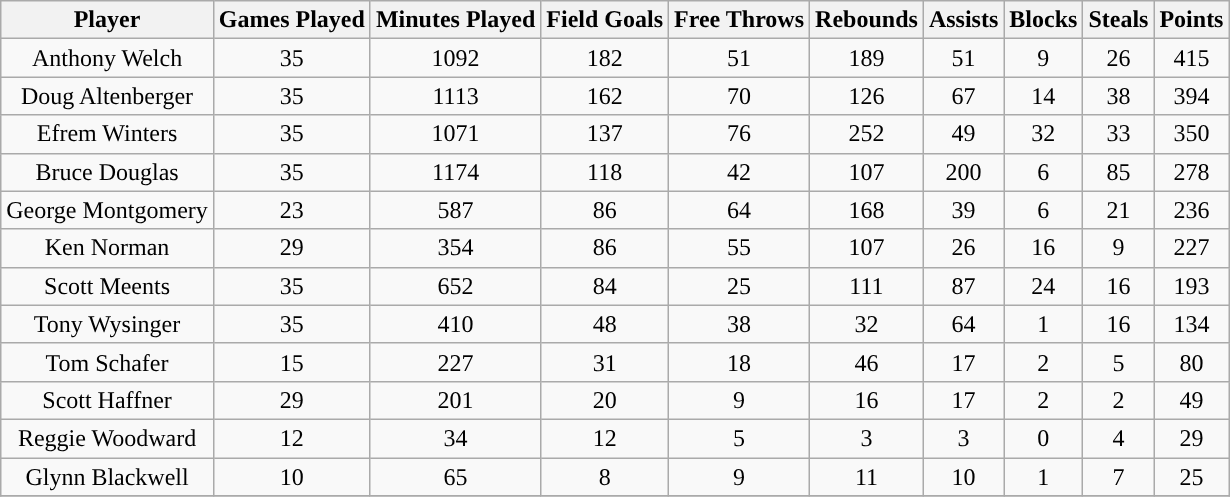<table class="wikitable sortable" style="text-align:center">
<tr>
<th>Player</th>
<th>Games Played</th>
<th>Minutes Played</th>
<th>Field Goals</th>
<th>Free Throws</th>
<th>Rebounds</th>
<th>Assists</th>
<th>Blocks</th>
<th>Steals</th>
<th>Points</th>
</tr>
<tr align="center" bgcolor="">
<td>Anthony Welch</td>
<td>35</td>
<td>1092</td>
<td>182</td>
<td>51</td>
<td>189</td>
<td>51</td>
<td>9</td>
<td>26</td>
<td>415</td>
</tr>
<tr align="center" bgcolor="">
<td>Doug Altenberger</td>
<td>35</td>
<td>1113</td>
<td>162</td>
<td>70</td>
<td>126</td>
<td>67</td>
<td>14</td>
<td>38</td>
<td>394</td>
</tr>
<tr align="center" bgcolor="">
<td>Efrem Winters</td>
<td>35</td>
<td>1071</td>
<td>137</td>
<td>76</td>
<td>252</td>
<td>49</td>
<td>32</td>
<td>33</td>
<td>350</td>
</tr>
<tr align="center" bgcolor="">
<td>Bruce Douglas</td>
<td>35</td>
<td>1174</td>
<td>118</td>
<td>42</td>
<td>107</td>
<td>200</td>
<td>6</td>
<td>85</td>
<td>278</td>
</tr>
<tr align="center" bgcolor="">
<td>George Montgomery</td>
<td>23</td>
<td>587</td>
<td>86</td>
<td>64</td>
<td>168</td>
<td>39</td>
<td>6</td>
<td>21</td>
<td>236</td>
</tr>
<tr align="center" bgcolor="">
<td>Ken Norman</td>
<td>29</td>
<td>354</td>
<td>86</td>
<td>55</td>
<td>107</td>
<td>26</td>
<td>16</td>
<td>9</td>
<td>227</td>
</tr>
<tr align="center" bgcolor="">
<td>Scott Meents</td>
<td>35</td>
<td>652</td>
<td>84</td>
<td>25</td>
<td>111</td>
<td>87</td>
<td>24</td>
<td>16</td>
<td>193</td>
</tr>
<tr align="center" bgcolor="">
<td>Tony Wysinger</td>
<td>35</td>
<td>410</td>
<td>48</td>
<td>38</td>
<td>32</td>
<td>64</td>
<td>1</td>
<td>16</td>
<td>134</td>
</tr>
<tr align="center" bgcolor="">
<td>Tom Schafer</td>
<td>15</td>
<td>227</td>
<td>31</td>
<td>18</td>
<td>46</td>
<td>17</td>
<td>2</td>
<td>5</td>
<td>80</td>
</tr>
<tr align="center" bgcolor="">
<td>Scott Haffner</td>
<td>29</td>
<td>201</td>
<td>20</td>
<td>9</td>
<td>16</td>
<td>17</td>
<td>2</td>
<td>2</td>
<td>49</td>
</tr>
<tr align="center" bgcolor="">
<td>Reggie Woodward</td>
<td>12</td>
<td>34</td>
<td>12</td>
<td>5</td>
<td>3</td>
<td>3</td>
<td>0</td>
<td>4</td>
<td>29</td>
</tr>
<tr align="center" bgcolor="">
<td>Glynn Blackwell</td>
<td>10</td>
<td>65</td>
<td>8</td>
<td>9</td>
<td>11</td>
<td>10</td>
<td>1</td>
<td>7</td>
<td>25</td>
</tr>
<tr align="center" bgcolor="">
</tr>
</table>
